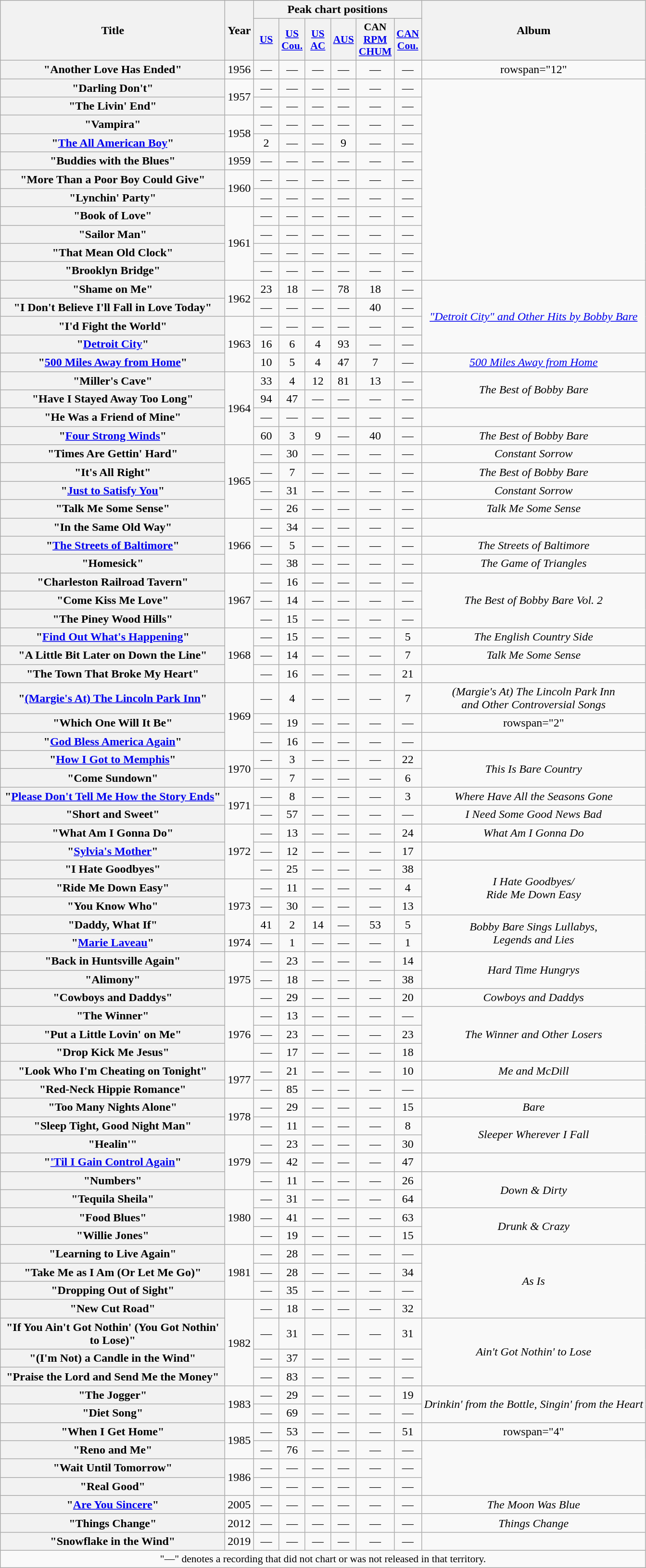<table class="wikitable plainrowheaders" style="text-align:center;">
<tr>
<th scope="col" rowspan="2" style="width:19em;">Title</th>
<th scope="col" rowspan="2">Year</th>
<th scope="col" colspan="6">Peak chart positions</th>
<th scope="col" rowspan="2">Album</th>
</tr>
<tr>
<th scope="col" style="width:2em;font-size:90%;"><a href='#'>US</a><br></th>
<th scope="col" style="width:2em;font-size:90%;"><a href='#'>US<br>Cou.</a><br></th>
<th scope="col" style="width:2em;font-size:90%;"><a href='#'>US<br>AC</a><br></th>
<th scope="col" style="width:2em;font-size:90%;"><a href='#'>AUS</a><br></th>
<th scope="col" style="width:2em;font-size:90%;">CAN<br><a href='#'>RPM</a><br><a href='#'>CHUM</a></th>
<th scope="col" style="width:2em;font-size:90%;"><a href='#'>CAN<br>Cou.</a><br></th>
</tr>
<tr>
<th scope="row">"Another Love Has Ended"</th>
<td>1956</td>
<td>—</td>
<td>—</td>
<td>—</td>
<td>—</td>
<td>—</td>
<td>—</td>
<td>rowspan="12" </td>
</tr>
<tr>
<th scope="row">"Darling Don't"</th>
<td rowspan="2">1957</td>
<td>—</td>
<td>—</td>
<td>—</td>
<td>—</td>
<td>—</td>
<td>—</td>
</tr>
<tr>
<th scope="row">"The Livin' End"</th>
<td>—</td>
<td>—</td>
<td>—</td>
<td>—</td>
<td>—</td>
<td>—</td>
</tr>
<tr>
<th scope="row">"Vampira"</th>
<td rowspan="2">1958</td>
<td>—</td>
<td>—</td>
<td>—</td>
<td>—</td>
<td>—</td>
<td>—</td>
</tr>
<tr>
<th scope="row">"<a href='#'>The All American Boy</a>"</th>
<td>2</td>
<td>—</td>
<td>—</td>
<td>9</td>
<td>—</td>
<td>—</td>
</tr>
<tr>
<th scope="row">"Buddies with the Blues"</th>
<td>1959</td>
<td>—</td>
<td>—</td>
<td>—</td>
<td>—</td>
<td>—</td>
<td>—</td>
</tr>
<tr>
<th scope="row">"More Than a Poor Boy Could Give"</th>
<td rowspan="2">1960</td>
<td>—</td>
<td>—</td>
<td>—</td>
<td>—</td>
<td>—</td>
<td>—</td>
</tr>
<tr>
<th scope="row">"Lynchin' Party"</th>
<td>—</td>
<td>—</td>
<td>—</td>
<td>—</td>
<td>—</td>
<td>—</td>
</tr>
<tr>
<th scope="row">"Book of Love"</th>
<td rowspan="4">1961</td>
<td>—</td>
<td>—</td>
<td>—</td>
<td>—</td>
<td>—</td>
<td>—</td>
</tr>
<tr>
<th scope="row">"Sailor Man"</th>
<td>—</td>
<td>—</td>
<td>—</td>
<td>—</td>
<td>—</td>
<td>—</td>
</tr>
<tr>
<th scope="row">"That Mean Old Clock"</th>
<td>—</td>
<td>—</td>
<td>—</td>
<td>—</td>
<td>—</td>
<td>—</td>
</tr>
<tr>
<th scope="row">"Brooklyn Bridge"</th>
<td>—</td>
<td>—</td>
<td>—</td>
<td>—</td>
<td>—</td>
<td>—</td>
</tr>
<tr>
<th scope="row">"Shame on Me"</th>
<td rowspan="2">1962</td>
<td>23</td>
<td>18</td>
<td>—</td>
<td>78</td>
<td>18</td>
<td>—</td>
<td rowspan="4"><em><a href='#'>"Detroit City" and Other Hits by Bobby Bare</a></em></td>
</tr>
<tr>
<th scope="row">"I Don't Believe I'll Fall in Love Today"</th>
<td>—</td>
<td>—</td>
<td>—</td>
<td>—</td>
<td>40</td>
<td>—</td>
</tr>
<tr>
<th scope="row">"I'd Fight the World"</th>
<td rowspan="3">1963</td>
<td>—</td>
<td>—</td>
<td>—</td>
<td>—</td>
<td>—</td>
<td>—</td>
</tr>
<tr>
<th scope="row">"<a href='#'>Detroit City</a>"</th>
<td>16</td>
<td>6</td>
<td>4</td>
<td>93</td>
<td>—</td>
<td>—</td>
</tr>
<tr>
<th scope="row">"<a href='#'>500 Miles Away from Home</a>"</th>
<td>10</td>
<td>5</td>
<td>4</td>
<td>47</td>
<td>7</td>
<td>—</td>
<td><em><a href='#'>500 Miles Away from Home</a></em></td>
</tr>
<tr>
<th scope="row">"Miller's Cave"</th>
<td rowspan="4">1964</td>
<td>33</td>
<td>4</td>
<td>12</td>
<td>81</td>
<td>13</td>
<td>—</td>
<td rowspan="2"><em>The Best of Bobby Bare</em></td>
</tr>
<tr>
<th scope="row">"Have I Stayed Away Too Long"</th>
<td>94</td>
<td>47</td>
<td>—</td>
<td>—</td>
<td>—</td>
<td>—</td>
</tr>
<tr>
<th scope="row">"He Was a Friend of Mine"</th>
<td>—</td>
<td>—</td>
<td>—</td>
<td>—</td>
<td>—</td>
<td>—</td>
<td></td>
</tr>
<tr>
<th scope="row">"<a href='#'>Four Strong Winds</a>"</th>
<td>60</td>
<td>3</td>
<td>9</td>
<td>—</td>
<td>40</td>
<td>—</td>
<td><em>The Best of Bobby Bare</em></td>
</tr>
<tr>
<th scope="row">"Times Are Gettin' Hard"</th>
<td rowspan="4">1965</td>
<td>—</td>
<td>30</td>
<td>—</td>
<td>—</td>
<td>—</td>
<td>—</td>
<td><em>Constant Sorrow</em></td>
</tr>
<tr>
<th scope="row">"It's All Right"</th>
<td>—</td>
<td>7</td>
<td>—</td>
<td>—</td>
<td>—</td>
<td>—</td>
<td><em>The Best of Bobby Bare</em></td>
</tr>
<tr>
<th scope="row">"<a href='#'>Just to Satisfy You</a>"</th>
<td>—</td>
<td>31</td>
<td>—</td>
<td>—</td>
<td>—</td>
<td>—</td>
<td><em>Constant Sorrow</em></td>
</tr>
<tr>
<th scope="row">"Talk Me Some Sense"</th>
<td>—</td>
<td>26</td>
<td>—</td>
<td>—</td>
<td>—</td>
<td>—</td>
<td><em>Talk Me Some Sense</em></td>
</tr>
<tr>
<th scope="row">"In the Same Old Way"</th>
<td rowspan="3">1966</td>
<td>—</td>
<td>34</td>
<td>—</td>
<td>—</td>
<td>—</td>
<td>—</td>
<td></td>
</tr>
<tr>
<th scope="row">"<a href='#'>The Streets of Baltimore</a>"</th>
<td>—</td>
<td>5</td>
<td>—</td>
<td>—</td>
<td>—</td>
<td>—</td>
<td><em>The Streets of Baltimore</em></td>
</tr>
<tr>
<th scope="row">"Homesick"</th>
<td>—</td>
<td>38</td>
<td>—</td>
<td>—</td>
<td>—</td>
<td>—</td>
<td><em>The Game of Triangles</em></td>
</tr>
<tr>
<th scope="row">"Charleston Railroad Tavern"</th>
<td rowspan="3">1967</td>
<td>—</td>
<td>16</td>
<td>—</td>
<td>—</td>
<td>—</td>
<td>—</td>
<td rowspan="3"><em>The Best of Bobby Bare Vol. 2</em></td>
</tr>
<tr>
<th scope="row">"Come Kiss Me Love"</th>
<td>—</td>
<td>14</td>
<td>—</td>
<td>—</td>
<td>—</td>
<td>—</td>
</tr>
<tr>
<th scope="row">"The Piney Wood Hills"</th>
<td>—</td>
<td>15</td>
<td>—</td>
<td>—</td>
<td>—</td>
<td>—</td>
</tr>
<tr>
<th scope="row">"<a href='#'>Find Out What's Happening</a>"</th>
<td rowspan="3">1968</td>
<td>—</td>
<td>15</td>
<td>—</td>
<td>—</td>
<td>—</td>
<td>5</td>
<td><em>The English Country Side</em></td>
</tr>
<tr>
<th scope="row">"A Little Bit Later on Down the Line"</th>
<td>—</td>
<td>14</td>
<td>—</td>
<td>—</td>
<td>—</td>
<td>7</td>
<td><em>Talk Me Some Sense</em></td>
</tr>
<tr>
<th scope="row">"The Town That Broke My Heart"</th>
<td>—</td>
<td>16</td>
<td>—</td>
<td>—</td>
<td>—</td>
<td>21</td>
<td></td>
</tr>
<tr>
<th scope="row">"<a href='#'>(Margie's At) The Lincoln Park Inn</a>"</th>
<td rowspan="3">1969</td>
<td>—</td>
<td>4</td>
<td>—</td>
<td>—</td>
<td>—</td>
<td>7</td>
<td><em>(Margie's At) The Lincoln Park Inn<br>and Other Controversial Songs</em></td>
</tr>
<tr>
<th scope="row">"Which One Will It Be"</th>
<td>—</td>
<td>19</td>
<td>—</td>
<td>—</td>
<td>—</td>
<td>—</td>
<td>rowspan="2" </td>
</tr>
<tr>
<th scope="row">"<a href='#'>God Bless America Again</a>"</th>
<td>—</td>
<td>16</td>
<td>—</td>
<td>—</td>
<td>—</td>
<td>—</td>
</tr>
<tr>
<th scope="row">"<a href='#'>How I Got to Memphis</a>"</th>
<td rowspan="2">1970</td>
<td>—</td>
<td>3</td>
<td>—</td>
<td>—</td>
<td>—</td>
<td>22</td>
<td rowspan="2"><em>This Is Bare Country</em></td>
</tr>
<tr>
<th scope="row">"Come Sundown"</th>
<td>—</td>
<td>7</td>
<td>—</td>
<td>—</td>
<td>—</td>
<td>6</td>
</tr>
<tr>
<th scope="row">"<a href='#'>Please Don't Tell Me How the Story Ends</a>"</th>
<td rowspan="2">1971</td>
<td>—</td>
<td>8</td>
<td>—</td>
<td>—</td>
<td>—</td>
<td>3</td>
<td><em>Where Have All the Seasons Gone</em></td>
</tr>
<tr>
<th scope="row">"Short and Sweet"</th>
<td>—</td>
<td>57</td>
<td>—</td>
<td>—</td>
<td>—</td>
<td>—</td>
<td><em>I Need Some Good News Bad</em></td>
</tr>
<tr>
<th scope="row">"What Am I Gonna Do"</th>
<td rowspan="3">1972</td>
<td>—</td>
<td>13</td>
<td>—</td>
<td>—</td>
<td>—</td>
<td>24</td>
<td rowspan=""><em>What Am I Gonna Do</em></td>
</tr>
<tr>
<th scope="row">"<a href='#'>Sylvia's Mother</a>"</th>
<td>—</td>
<td>12</td>
<td>—</td>
<td>—</td>
<td>—</td>
<td>17</td>
<td></td>
</tr>
<tr>
<th scope="row">"I Hate Goodbyes"</th>
<td>—</td>
<td>25</td>
<td>—</td>
<td>—</td>
<td>—</td>
<td>38</td>
<td rowspan="3"><em>I Hate Goodbyes/<br>Ride Me Down Easy</em></td>
</tr>
<tr>
<th scope="row">"Ride Me Down Easy"</th>
<td rowspan="3">1973</td>
<td>—</td>
<td>11</td>
<td>—</td>
<td>—</td>
<td>—</td>
<td>4</td>
</tr>
<tr>
<th scope="row">"You Know Who"</th>
<td>—</td>
<td>30</td>
<td>—</td>
<td>—</td>
<td>—</td>
<td>13</td>
</tr>
<tr>
<th scope="row">"Daddy, What If" </th>
<td>41</td>
<td>2</td>
<td>14</td>
<td>—</td>
<td>53</td>
<td>5</td>
<td rowspan="2"><em>Bobby Bare Sings Lullabys,<br>Legends and Lies</em></td>
</tr>
<tr>
<th scope="row">"<a href='#'>Marie Laveau</a>"</th>
<td>1974</td>
<td>—</td>
<td>1</td>
<td>—</td>
<td>—</td>
<td>—</td>
<td>1</td>
</tr>
<tr>
<th scope="row">"Back in Huntsville Again"</th>
<td rowspan="3">1975</td>
<td>—</td>
<td>23</td>
<td>—</td>
<td>—</td>
<td>—</td>
<td>14</td>
<td rowspan="2"><em>Hard Time Hungrys</em></td>
</tr>
<tr>
<th scope="row">"Alimony"</th>
<td>—</td>
<td>18</td>
<td>—</td>
<td>—</td>
<td>—</td>
<td>38</td>
</tr>
<tr>
<th scope="row">"Cowboys and Daddys"</th>
<td>—</td>
<td>29</td>
<td>—</td>
<td>—</td>
<td>—</td>
<td>20</td>
<td rowspan=""><em>Cowboys and Daddys</em></td>
</tr>
<tr>
<th scope="row">"The Winner"</th>
<td rowspan="3">1976</td>
<td>—</td>
<td>13</td>
<td>—</td>
<td>—</td>
<td>—</td>
<td>—</td>
<td rowspan="3"><em>The Winner and Other Losers</em></td>
</tr>
<tr>
<th scope="row">"Put a Little Lovin' on Me"</th>
<td>—</td>
<td>23</td>
<td>—</td>
<td>—</td>
<td>—</td>
<td>23</td>
</tr>
<tr>
<th scope="row">"Drop Kick Me Jesus"</th>
<td>—</td>
<td>17</td>
<td>—</td>
<td>—</td>
<td>—</td>
<td>18</td>
</tr>
<tr>
<th scope="row">"Look Who I'm Cheating on Tonight"</th>
<td rowspan="2">1977</td>
<td>—</td>
<td>21</td>
<td>—</td>
<td>—</td>
<td>—</td>
<td>10</td>
<td><em>Me and McDill</em></td>
</tr>
<tr>
<th scope="row">"Red-Neck Hippie Romance"</th>
<td>—</td>
<td>85</td>
<td>—</td>
<td>—</td>
<td>—</td>
<td>—</td>
<td></td>
</tr>
<tr>
<th scope="row">"Too Many Nights Alone"</th>
<td rowspan="2">1978</td>
<td>—</td>
<td>29</td>
<td>—</td>
<td>—</td>
<td>—</td>
<td>15</td>
<td><em>Bare</em></td>
</tr>
<tr>
<th scope="row">"Sleep Tight, Good Night Man"</th>
<td>—</td>
<td>11</td>
<td>—</td>
<td>—</td>
<td>—</td>
<td>8</td>
<td rowspan="2"><em>Sleeper Wherever I Fall</em></td>
</tr>
<tr>
<th scope="row">"Healin'"</th>
<td rowspan="3">1979</td>
<td>—</td>
<td>23</td>
<td>—</td>
<td>—</td>
<td>—</td>
<td>30</td>
</tr>
<tr>
<th scope="row">"<a href='#'>'Til I Gain Control Again</a>"</th>
<td>—</td>
<td>42</td>
<td>—</td>
<td>—</td>
<td>—</td>
<td>47</td>
<td></td>
</tr>
<tr>
<th scope="row">"Numbers"</th>
<td>—</td>
<td>11</td>
<td>—</td>
<td>—</td>
<td>—</td>
<td>26</td>
<td rowspan="2"><em>Down & Dirty</em></td>
</tr>
<tr>
<th scope="row">"Tequila Sheila"</th>
<td rowspan="3">1980</td>
<td>—</td>
<td>31</td>
<td>—</td>
<td>—</td>
<td>—</td>
<td>64</td>
</tr>
<tr>
<th scope="row">"Food Blues"</th>
<td>—</td>
<td>41</td>
<td>—</td>
<td>—</td>
<td>—</td>
<td>63</td>
<td rowspan="2"><em>Drunk & Crazy</em></td>
</tr>
<tr>
<th scope="row">"Willie Jones" </th>
<td>—</td>
<td>19</td>
<td>—</td>
<td>—</td>
<td>—</td>
<td>15</td>
</tr>
<tr>
<th scope="row">"Learning to Live Again"</th>
<td rowspan="3">1981</td>
<td>—</td>
<td>28</td>
<td>—</td>
<td>—</td>
<td>—</td>
<td>—</td>
<td rowspan="4"><em>As Is</em></td>
</tr>
<tr>
<th scope="row">"Take Me as I Am (Or Let Me Go)"</th>
<td>—</td>
<td>28</td>
<td>—</td>
<td>—</td>
<td>—</td>
<td>34</td>
</tr>
<tr>
<th scope="row">"Dropping Out of Sight"</th>
<td>—</td>
<td>35</td>
<td>—</td>
<td>—</td>
<td>—</td>
<td>—</td>
</tr>
<tr>
<th scope="row">"New Cut Road"</th>
<td rowspan="4">1982</td>
<td>—</td>
<td>18</td>
<td>—</td>
<td>—</td>
<td>—</td>
<td>32</td>
</tr>
<tr>
<th scope="row">"If You Ain't Got Nothin' (You Got Nothin' to Lose)"</th>
<td>—</td>
<td>31</td>
<td>—</td>
<td>—</td>
<td>—</td>
<td>31</td>
<td rowspan="3"><em>Ain't Got Nothin' to Lose</em></td>
</tr>
<tr>
<th scope="row">"(I'm Not) a Candle in the Wind"</th>
<td>—</td>
<td>37</td>
<td>—</td>
<td>—</td>
<td>—</td>
<td>—</td>
</tr>
<tr>
<th scope="row">"Praise the Lord and Send Me the Money"</th>
<td>—</td>
<td>83</td>
<td>—</td>
<td>—</td>
<td>—</td>
<td>—</td>
</tr>
<tr>
<th scope="row">"The Jogger"</th>
<td rowspan="2">1983</td>
<td>—</td>
<td>29</td>
<td>—</td>
<td>—</td>
<td>—</td>
<td>19</td>
<td rowspan="2"><em>Drinkin' from the Bottle, Singin' from the Heart</em></td>
</tr>
<tr>
<th scope="row">"Diet Song"</th>
<td>—</td>
<td>69</td>
<td>—</td>
<td>—</td>
<td>—</td>
<td>—</td>
</tr>
<tr>
<th scope="row">"When I Get Home"</th>
<td rowspan="2">1985</td>
<td>—</td>
<td>53</td>
<td>—</td>
<td>—</td>
<td>—</td>
<td>51</td>
<td>rowspan="4" </td>
</tr>
<tr>
<th scope="row">"Reno and Me"</th>
<td>—</td>
<td>76</td>
<td>—</td>
<td>—</td>
<td>—</td>
<td>—</td>
</tr>
<tr>
<th scope="row">"Wait Until Tomorrow"</th>
<td rowspan="2">1986</td>
<td>—</td>
<td>—</td>
<td>—</td>
<td>—</td>
<td>—</td>
<td>—</td>
</tr>
<tr>
<th scope="row">"Real Good"</th>
<td>—</td>
<td>—</td>
<td>—</td>
<td>—</td>
<td>—</td>
<td>—</td>
</tr>
<tr>
<th scope="row">"<a href='#'>Are You Sincere</a>"</th>
<td>2005</td>
<td>—</td>
<td>—</td>
<td>—</td>
<td>—</td>
<td>—</td>
<td>—</td>
<td><em>The Moon Was Blue</em></td>
</tr>
<tr>
<th scope="row">"Things Change" </th>
<td>2012</td>
<td>—</td>
<td>—</td>
<td>—</td>
<td>—</td>
<td>—</td>
<td>—</td>
<td><em>Things Change</em></td>
</tr>
<tr>
<th scope="row">"Snowflake in the Wind"</th>
<td>2019</td>
<td>—</td>
<td>—</td>
<td>—</td>
<td>—</td>
<td>—</td>
<td>—</td>
<td></td>
</tr>
<tr>
<td colspan="9" style="font-size:90%">"—" denotes a recording that did not chart or was not released in that territory.</td>
</tr>
</table>
